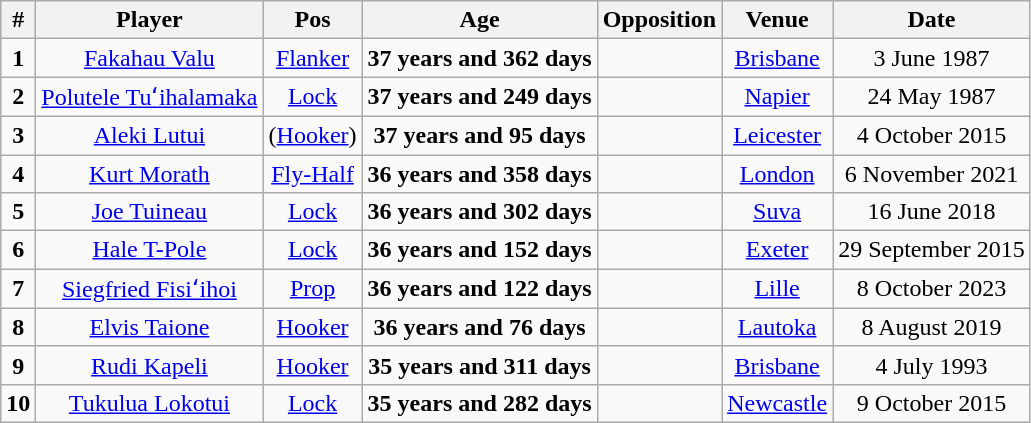<table class="wikitable" style="text-align:center;">
<tr>
<th>#</th>
<th>Player</th>
<th>Pos</th>
<th>Age</th>
<th>Opposition</th>
<th>Venue</th>
<th>Date</th>
</tr>
<tr>
<td><strong>1</strong></td>
<td><a href='#'>Fakahau Valu</a></td>
<td><a href='#'>Flanker</a></td>
<td><strong>37 years and 362 days</strong></td>
<td></td>
<td> <a href='#'>Brisbane</a></td>
<td>3 June 1987</td>
</tr>
<tr>
<td><strong>2</strong></td>
<td><a href='#'>Polutele Tuʻihalamaka</a></td>
<td><a href='#'>Lock</a></td>
<td><strong>37 years and 249 days</strong></td>
<td></td>
<td> <a href='#'>Napier</a></td>
<td>24 May 1987</td>
</tr>
<tr>
<td><strong>3</strong></td>
<td><a href='#'>Aleki Lutui</a></td>
<td>(<a href='#'>Hooker</a>)</td>
<td><strong>37 years and 95 days</strong></td>
<td></td>
<td> <a href='#'>Leicester</a></td>
<td>4 October 2015</td>
</tr>
<tr>
<td><strong>4</strong></td>
<td><a href='#'>Kurt Morath</a></td>
<td><a href='#'>Fly-Half</a></td>
<td><strong>36 years and 358 days</strong></td>
<td></td>
<td> <a href='#'>London</a></td>
<td>6 November 2021</td>
</tr>
<tr>
<td><strong>5</strong></td>
<td><a href='#'>Joe Tuineau</a></td>
<td><a href='#'>Lock</a></td>
<td><strong>36 years and 302 days</strong></td>
<td></td>
<td> <a href='#'>Suva</a></td>
<td>16 June 2018</td>
</tr>
<tr>
<td><strong>6</strong></td>
<td><a href='#'>Hale T-Pole</a></td>
<td><a href='#'>Lock</a></td>
<td><strong>36 years and 152 days</strong></td>
<td></td>
<td> <a href='#'>Exeter</a></td>
<td>29 September 2015</td>
</tr>
<tr>
<td><strong>7</strong></td>
<td><a href='#'>Siegfried Fisiʻihoi</a></td>
<td><a href='#'>Prop</a></td>
<td><strong>36 years and 122 days</strong></td>
<td></td>
<td> <a href='#'>Lille</a></td>
<td>8 October 2023</td>
</tr>
<tr>
<td><strong>8</strong></td>
<td><a href='#'>Elvis Taione</a></td>
<td><a href='#'>Hooker</a></td>
<td><strong>36 years and 76 days</strong></td>
<td></td>
<td> <a href='#'>Lautoka</a></td>
<td>8 August 2019</td>
</tr>
<tr>
<td><strong>9</strong></td>
<td><a href='#'>Rudi Kapeli</a></td>
<td><a href='#'>Hooker</a></td>
<td><strong>35 years and 311 days</strong></td>
<td></td>
<td> <a href='#'>Brisbane</a></td>
<td>4 July 1993</td>
</tr>
<tr>
<td><strong>10</strong></td>
<td><a href='#'>Tukulua Lokotui</a></td>
<td><a href='#'>Lock</a></td>
<td><strong>35 years and 282 days</strong></td>
<td></td>
<td> <a href='#'>Newcastle</a></td>
<td>9 October 2015</td>
</tr>
</table>
